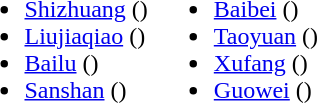<table>
<tr>
<td valign="top"><br><ul><li><a href='#'>Shizhuang</a> ()</li><li><a href='#'>Liujiaqiao</a> ()</li><li><a href='#'>Bailu</a> ()</li><li><a href='#'>Sanshan</a> ()</li></ul></td>
<td valign="top"><br><ul><li><a href='#'>Baibei</a> ()</li><li><a href='#'>Taoyuan</a> ()</li><li><a href='#'>Xufang</a> ()</li><li><a href='#'>Guowei</a> ()</li></ul></td>
</tr>
</table>
